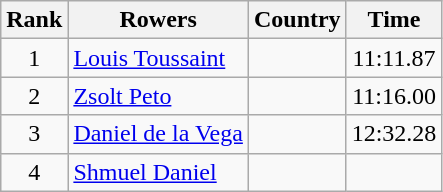<table class="wikitable" style="text-align:center">
<tr>
<th>Rank</th>
<th>Rowers</th>
<th>Country</th>
<th>Time</th>
</tr>
<tr>
<td>1</td>
<td align="left"><a href='#'>Louis Toussaint</a></td>
<td align="left"></td>
<td>11:11.87</td>
</tr>
<tr>
<td>2</td>
<td align="left"><a href='#'>Zsolt Peto</a></td>
<td align="left"></td>
<td>11:16.00</td>
</tr>
<tr>
<td>3</td>
<td align="left"><a href='#'>Daniel de la Vega</a></td>
<td align="left"></td>
<td>12:32.28</td>
</tr>
<tr>
<td>4</td>
<td align="left"><a href='#'>Shmuel Daniel</a></td>
<td align="left"></td>
<td></td>
</tr>
</table>
